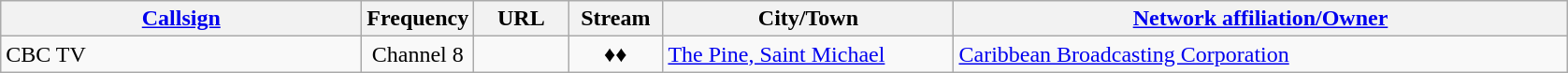<table class="wikitable">
<tr>
<th><a href='#'>Callsign</a></th>
<th>Frequency</th>
<th>URL</th>
<th>Stream</th>
<th>City/Town</th>
<th><a href='#'>Network affiliation/Owner</a></th>
</tr>
<tr>
<td style="width: 250px;">CBC TV</td>
<td style="width: 60px;text-align: center;">Channel 8</td>
<td style="width: 60px;text-align: center;"><span></span></td>
<td style="width: 60px;text-align: center;">♦♦</td>
<td style="width: 200px;"><a href='#'>The Pine, Saint Michael</a></td>
<td style="width: 430px;"><a href='#'>Caribbean Broadcasting Corporation</a></td>
</tr>
</table>
